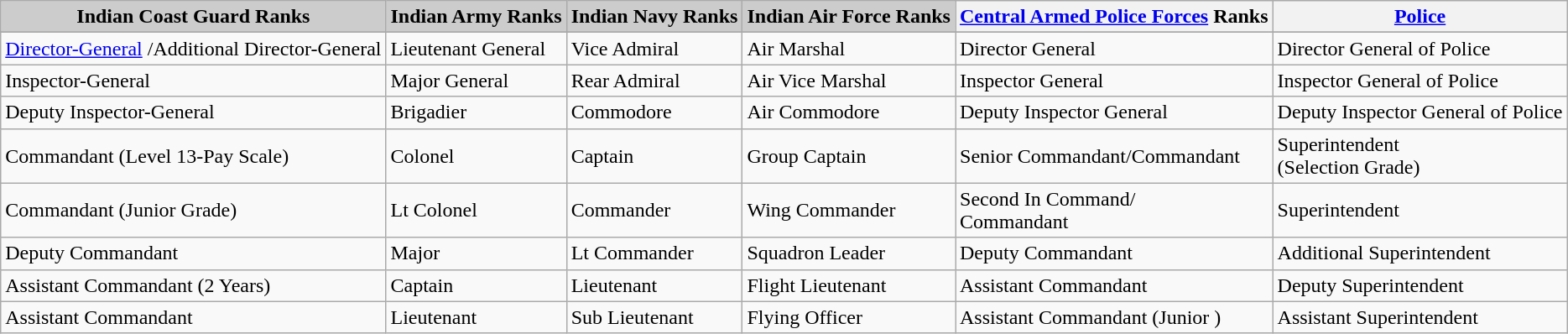<table class="wikitable">
<tr>
<th style="background:#ccc;">Indian Coast Guard Ranks</th>
<th style="background:#ccc;">Indian Army Ranks</th>
<th style="background:#ccc;">Indian Navy Ranks</th>
<th style="background:#ccc;">Indian Air Force Ranks</th>
<th><a href='#'>Central Armed Police Forces</a> Ranks</th>
<th><a href='#'>Police</a></th>
</tr>
<tr>
</tr>
<tr || General || Admiral || Air Chief Marshal>
</tr>
<tr>
<td><a href='#'>Director-General</a> /Additional Director-General</td>
<td>Lieutenant General</td>
<td>Vice Admiral</td>
<td>Air Marshal</td>
<td>Director General</td>
<td>Director General of Police</td>
</tr>
<tr>
<td>Inspector-General</td>
<td>Major General</td>
<td>Rear Admiral</td>
<td>Air Vice Marshal</td>
<td>Inspector General</td>
<td>Inspector General of Police</td>
</tr>
<tr>
<td>Deputy Inspector-General</td>
<td>Brigadier</td>
<td>Commodore</td>
<td>Air Commodore</td>
<td>Deputy Inspector General</td>
<td>Deputy Inspector General of Police</td>
</tr>
<tr>
<td>Commandant (Level 13-Pay Scale)</td>
<td>Colonel</td>
<td>Captain</td>
<td>Group Captain</td>
<td>Senior Commandant/Commandant</td>
<td>Superintendent<br>(Selection Grade)</td>
</tr>
<tr>
<td>Commandant (Junior Grade)</td>
<td>Lt Colonel</td>
<td>Commander</td>
<td>Wing Commander</td>
<td>Second In Command/<br>Commandant</td>
<td>Superintendent</td>
</tr>
<tr>
<td>Deputy Commandant</td>
<td>Major</td>
<td>Lt Commander</td>
<td>Squadron Leader</td>
<td>Deputy Commandant</td>
<td>Additional Superintendent</td>
</tr>
<tr>
<td>Assistant Commandant (2 Years)</td>
<td>Captain</td>
<td>Lieutenant</td>
<td>Flight Lieutenant</td>
<td>Assistant Commandant</td>
<td>Deputy Superintendent</td>
</tr>
<tr>
<td>Assistant Commandant</td>
<td>Lieutenant</td>
<td>Sub Lieutenant</td>
<td>Flying Officer</td>
<td>Assistant Commandant (Junior )</td>
<td>Assistant Superintendent</td>
</tr>
</table>
